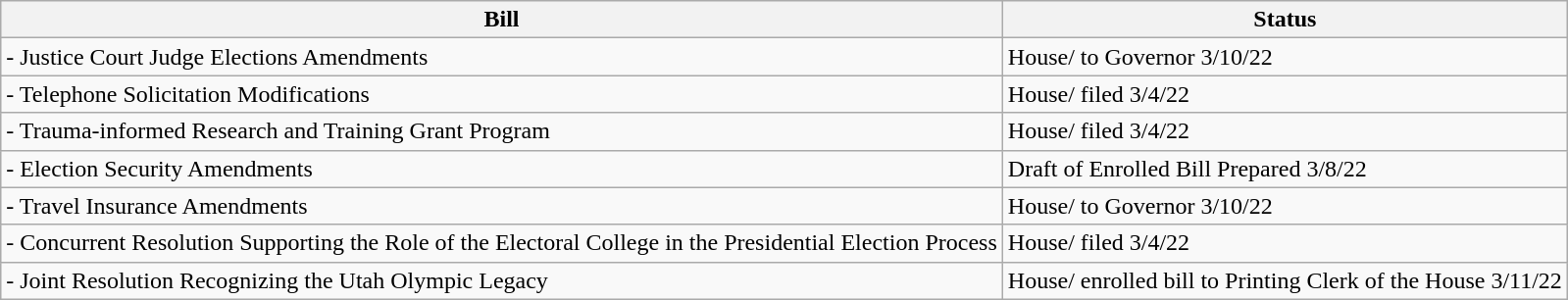<table class="wikitable">
<tr>
<th>Bill</th>
<th>Status</th>
</tr>
<tr>
<td>- Justice Court Judge Elections Amendments</td>
<td>House/ to Governor 3/10/22</td>
</tr>
<tr>
<td>- Telephone Solicitation Modifications</td>
<td>House/ filed 3/4/22</td>
</tr>
<tr>
<td>- Trauma-informed Research and Training Grant Program</td>
<td>House/ filed 3/4/22</td>
</tr>
<tr>
<td>- Election Security Amendments</td>
<td>Draft of Enrolled Bill Prepared 3/8/22</td>
</tr>
<tr>
<td>- Travel Insurance Amendments</td>
<td>House/ to Governor 3/10/22</td>
</tr>
<tr>
<td>- Concurrent Resolution Supporting the Role of the Electoral College in the Presidential Election Process</td>
<td>House/ filed 3/4/22</td>
</tr>
<tr>
<td>- Joint Resolution Recognizing the Utah Olympic Legacy</td>
<td>House/ enrolled bill to Printing Clerk of the House 3/11/22</td>
</tr>
</table>
